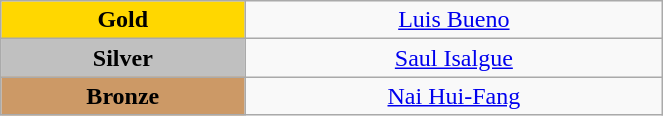<table class="wikitable" style="text-align:center; " width="35%">
<tr>
<td bgcolor="gold"><strong>Gold</strong></td>
<td><a href='#'>Luis Bueno</a><br>  <small><em></em></small></td>
</tr>
<tr>
<td bgcolor="silver"><strong>Silver</strong></td>
<td><a href='#'>Saul Isalgue</a><br>  <small><em></em></small></td>
</tr>
<tr>
<td bgcolor="CC9966"><strong>Bronze</strong></td>
<td><a href='#'>Nai Hui-Fang</a><br>  <small><em></em></small></td>
</tr>
</table>
